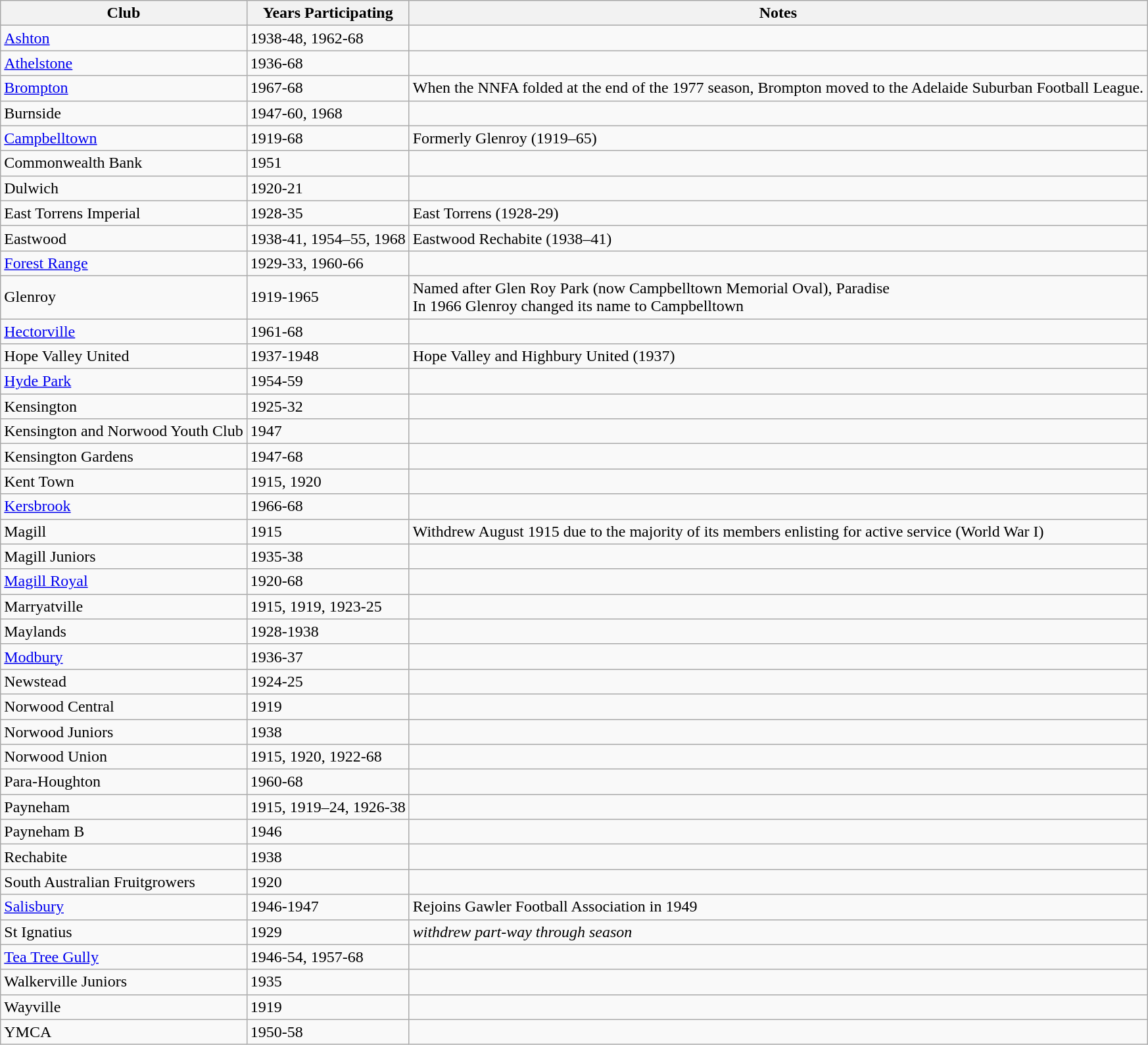<table class="wikitable">
<tr>
<th>Club</th>
<th>Years Participating</th>
<th>Notes</th>
</tr>
<tr>
<td><a href='#'>Ashton</a></td>
<td>1938-48, 1962-68 </td>
<td></td>
</tr>
<tr>
<td><a href='#'>Athelstone</a></td>
<td>1936-68 </td>
<td></td>
</tr>
<tr>
<td><a href='#'>Brompton</a></td>
<td>1967-68</td>
<td>When the NNFA folded at the end of the 1977 season, Brompton moved to the Adelaide Suburban Football League.</td>
</tr>
<tr>
<td>Burnside</td>
<td>1947-60, 1968</td>
<td></td>
</tr>
<tr>
<td><a href='#'>Campbelltown</a></td>
<td>1919-68 </td>
<td>Formerly Glenroy (1919–65)</td>
</tr>
<tr>
<td>Commonwealth Bank</td>
<td>1951 </td>
<td></td>
</tr>
<tr>
<td>Dulwich</td>
<td>1920-21 </td>
<td></td>
</tr>
<tr>
<td>East Torrens Imperial</td>
<td>1928-35</td>
<td>East Torrens (1928-29)</td>
</tr>
<tr>
<td>Eastwood</td>
<td>1938-41, 1954–55, 1968</td>
<td>Eastwood Rechabite (1938–41)</td>
</tr>
<tr>
<td><a href='#'>Forest Range</a></td>
<td>1929-33, 1960-66 </td>
<td></td>
</tr>
<tr>
<td>Glenroy</td>
<td>1919-1965</td>
<td>Named after Glen Roy Park (now Campbelltown Memorial Oval), Paradise<br> In 1966 Glenroy changed its name to Campbelltown</td>
</tr>
<tr>
<td><a href='#'>Hectorville</a></td>
<td>1961-68 </td>
<td></td>
</tr>
<tr>
<td>Hope Valley United</td>
<td>1937-1948</td>
<td>Hope Valley and Highbury United (1937)</td>
</tr>
<tr>
<td><a href='#'>Hyde Park</a></td>
<td>1954-59 </td>
<td></td>
</tr>
<tr>
<td>Kensington</td>
<td>1925-32 </td>
<td></td>
</tr>
<tr>
<td>Kensington and Norwood Youth Club</td>
<td>1947 </td>
<td></td>
</tr>
<tr>
<td>Kensington Gardens</td>
<td>1947-68</td>
<td></td>
</tr>
<tr>
<td>Kent Town</td>
<td>1915, 1920 </td>
<td></td>
</tr>
<tr>
<td><a href='#'>Kersbrook</a></td>
<td>1966-68 </td>
<td></td>
</tr>
<tr>
<td>Magill</td>
<td>1915 </td>
<td>Withdrew August 1915 due to the majority of its members enlisting for active service (World War I)</td>
</tr>
<tr>
<td>Magill Juniors</td>
<td>1935-38</td>
<td></td>
</tr>
<tr>
<td><a href='#'>Magill Royal</a></td>
<td>1920-68 </td>
<td></td>
</tr>
<tr>
<td>Marryatville</td>
<td>1915, 1919, 1923-25 </td>
<td></td>
</tr>
<tr>
<td>Maylands</td>
<td>1928-1938</td>
<td></td>
</tr>
<tr>
<td><a href='#'>Modbury</a></td>
<td>1936-37</td>
<td></td>
</tr>
<tr>
<td>Newstead</td>
<td>1924-25</td>
<td></td>
</tr>
<tr>
<td>Norwood Central</td>
<td>1919</td>
<td></td>
</tr>
<tr>
<td>Norwood Juniors</td>
<td>1938</td>
<td></td>
</tr>
<tr>
<td>Norwood Union</td>
<td>1915, 1920, 1922-68 </td>
<td></td>
</tr>
<tr>
<td>Para-Houghton</td>
<td>1960-68 </td>
<td></td>
</tr>
<tr>
<td>Payneham</td>
<td>1915, 1919–24, 1926-38 </td>
<td></td>
</tr>
<tr>
<td>Payneham B</td>
<td>1946 </td>
<td></td>
</tr>
<tr>
<td>Rechabite</td>
<td>1938</td>
<td></td>
</tr>
<tr>
<td>South Australian Fruitgrowers</td>
<td>1920 </td>
<td></td>
</tr>
<tr>
<td><a href='#'>Salisbury</a></td>
<td>1946-1947 </td>
<td>Rejoins Gawler Football Association in 1949</td>
</tr>
<tr>
<td>St Ignatius</td>
<td>1929</td>
<td><em>withdrew part-way through season</em></td>
</tr>
<tr>
<td><a href='#'>Tea Tree Gully</a></td>
<td>1946-54, 1957-68 </td>
<td></td>
</tr>
<tr>
<td>Walkerville Juniors</td>
<td>1935</td>
<td></td>
</tr>
<tr>
<td>Wayville</td>
<td>1919</td>
<td></td>
</tr>
<tr>
<td>YMCA</td>
<td>1950-58</td>
<td></td>
</tr>
</table>
